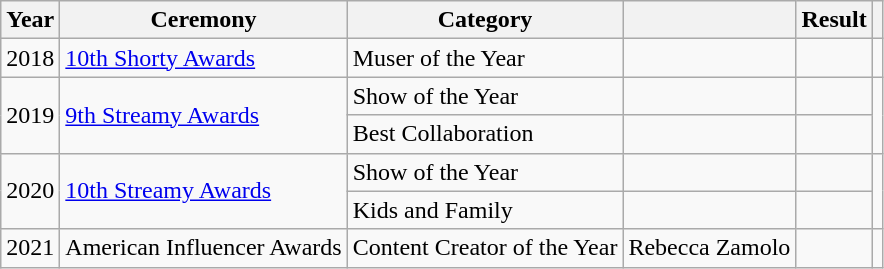<table class="wikitable sortable">
<tr>
<th>Year</th>
<th>Ceremony</th>
<th>Category</th>
<th></th>
<th>Result</th>
<th class="unsortable"></th>
</tr>
<tr>
<td>2018</td>
<td><a href='#'>10th Shorty Awards</a></td>
<td>Muser of the Year</td>
<td></td>
<td></td>
<td></td>
</tr>
<tr>
<td rowspan="2">2019</td>
<td rowspan="2"><a href='#'>9th Streamy Awards</a></td>
<td>Show of the Year</td>
<td></td>
<td></td>
<td rowspan="2"></td>
</tr>
<tr>
<td>Best Collaboration</td>
<td></td>
<td></td>
</tr>
<tr>
<td rowspan="2">2020</td>
<td rowspan="2"><a href='#'>10th Streamy Awards</a></td>
<td>Show of the Year</td>
<td></td>
<td></td>
<td rowspan="2"></td>
</tr>
<tr>
<td>Kids and Family</td>
<td></td>
<td></td>
</tr>
<tr>
<td>2021</td>
<td>American Influencer Awards</td>
<td>Content Creator of the Year</td>
<td>Rebecca Zamolo</td>
<td></td>
<td></td>
</tr>
</table>
